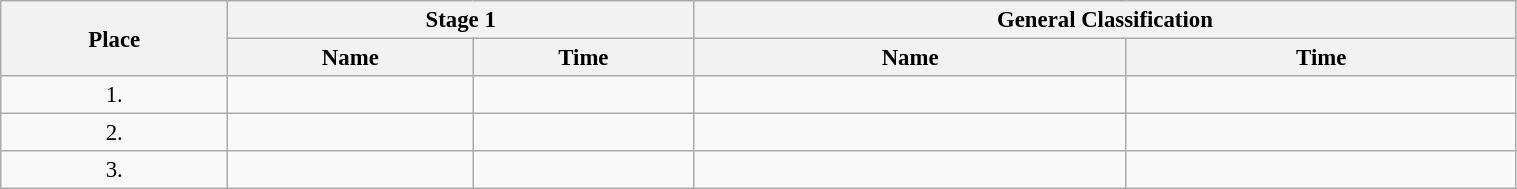<table class=wikitable style="font-size:95%" width="80%">
<tr>
<th rowspan="2">Place</th>
<th colspan="2">Stage 1</th>
<th colspan="2">General Classification</th>
</tr>
<tr>
<th>Name</th>
<th>Time</th>
<th>Name</th>
<th>Time</th>
</tr>
<tr>
<td align="center">1.</td>
<td></td>
<td></td>
<td></td>
<td></td>
</tr>
<tr>
<td align="center">2.</td>
<td></td>
<td></td>
<td></td>
<td></td>
</tr>
<tr>
<td align="center">3.</td>
<td></td>
<td></td>
<td></td>
<td></td>
</tr>
</table>
